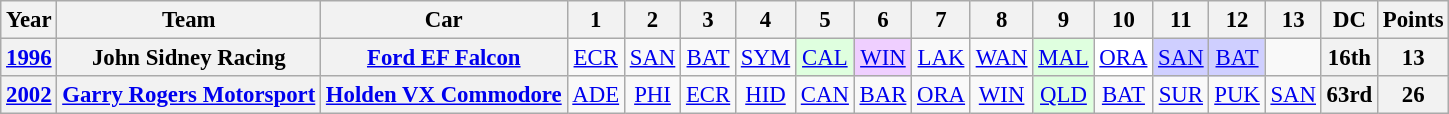<table class="wikitable" style="text-align:center; font-size:95%">
<tr>
<th>Year</th>
<th>Team</th>
<th>Car</th>
<th>1</th>
<th>2</th>
<th>3</th>
<th>4</th>
<th>5</th>
<th>6</th>
<th>7</th>
<th>8</th>
<th>9</th>
<th>10</th>
<th>11</th>
<th>12</th>
<th>13</th>
<th>DC</th>
<th>Points</th>
</tr>
<tr>
<th><a href='#'>1996</a></th>
<th>John Sidney Racing</th>
<th><a href='#'>Ford EF Falcon</a></th>
<td><a href='#'>ECR</a></td>
<td><a href='#'>SAN</a></td>
<td><a href='#'>BAT</a></td>
<td><a href='#'>SYM</a></td>
<td style="background:#dfffdf;"><a href='#'>CAL</a><br></td>
<td style="background:#efcfff;"><a href='#'>WIN</a><br></td>
<td><a href='#'>LAK</a></td>
<td><a href='#'>WAN</a></td>
<td style="background:#dfffdf;"><a href='#'>MAL</a><br></td>
<td style="background:#ffffff;"><a href='#'>ORA</a><br></td>
<td style="background:#cfcfff;"><a href='#'>SAN</a><br></td>
<td style="background:#cfcfff;"><a href='#'>BAT</a><br></td>
<td></td>
<th>16th</th>
<th>13</th>
</tr>
<tr>
<th><a href='#'>2002</a></th>
<th><a href='#'>Garry Rogers Motorsport</a></th>
<th><a href='#'>Holden VX Commodore</a></th>
<td><a href='#'>ADE</a></td>
<td><a href='#'>PHI</a></td>
<td><a href='#'>ECR</a></td>
<td><a href='#'>HID</a></td>
<td><a href='#'>CAN</a></td>
<td><a href='#'>BAR</a></td>
<td><a href='#'>ORA</a></td>
<td><a href='#'>WIN</a></td>
<td style="background:#dfffdf;"><a href='#'>QLD</a><br></td>
<td><a href='#'>BAT</a></td>
<td><a href='#'>SUR</a></td>
<td><a href='#'>PUK</a></td>
<td><a href='#'>SAN</a></td>
<th>63rd</th>
<th>26</th>
</tr>
</table>
